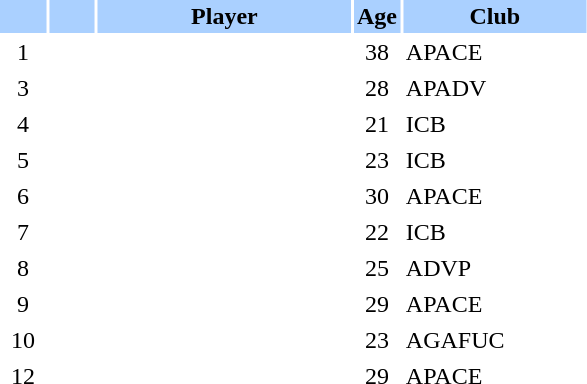<table class="sortable" border="0" cellspacing="2" cellpadding="2">
<tr style="background-color:#AAD0FF">
<th width=8%></th>
<th width=8%></th>
<th width=44%>Player</th>
<th width=8%>Age</th>
<th width=32%>Club</th>
</tr>
<tr>
<td style="text-align: center;">1</td>
<td style="text-align: center;"></td>
<td></td>
<td style="text-align: center;">38</td>
<td>APACE</td>
</tr>
<tr>
<td style="text-align: center;">3</td>
<td style="text-align: center;"></td>
<td></td>
<td style="text-align: center;">28</td>
<td>APADV</td>
</tr>
<tr>
<td style="text-align: center;">4</td>
<td style="text-align: center;"></td>
<td></td>
<td style="text-align: center;">21</td>
<td>ICB</td>
</tr>
<tr>
<td style="text-align: center;">5</td>
<td style="text-align: center;"></td>
<td></td>
<td style="text-align: center;">23</td>
<td>ICB</td>
</tr>
<tr>
<td style="text-align: center;">6</td>
<td style="text-align: center;"></td>
<td></td>
<td style="text-align: center;">30</td>
<td>APACE</td>
</tr>
<tr>
<td style="text-align: center;">7</td>
<td style="text-align: center;"></td>
<td></td>
<td style="text-align: center;">22</td>
<td>ICB</td>
</tr>
<tr>
<td style="text-align: center;">8</td>
<td style="text-align: center;"></td>
<td></td>
<td style="text-align: center;">25</td>
<td>ADVP</td>
</tr>
<tr>
<td style="text-align: center;">9</td>
<td style="text-align: center;"></td>
<td></td>
<td style="text-align: center;">29</td>
<td>APACE</td>
</tr>
<tr>
<td style="text-align: center;">10</td>
<td style="text-align: center;"></td>
<td></td>
<td style="text-align: center;">23</td>
<td>AGAFUC</td>
</tr>
<tr>
<td style="text-align: center;">12</td>
<td style="text-align: center;"></td>
<td></td>
<td style="text-align: center;">29</td>
<td>APACE</td>
</tr>
</table>
